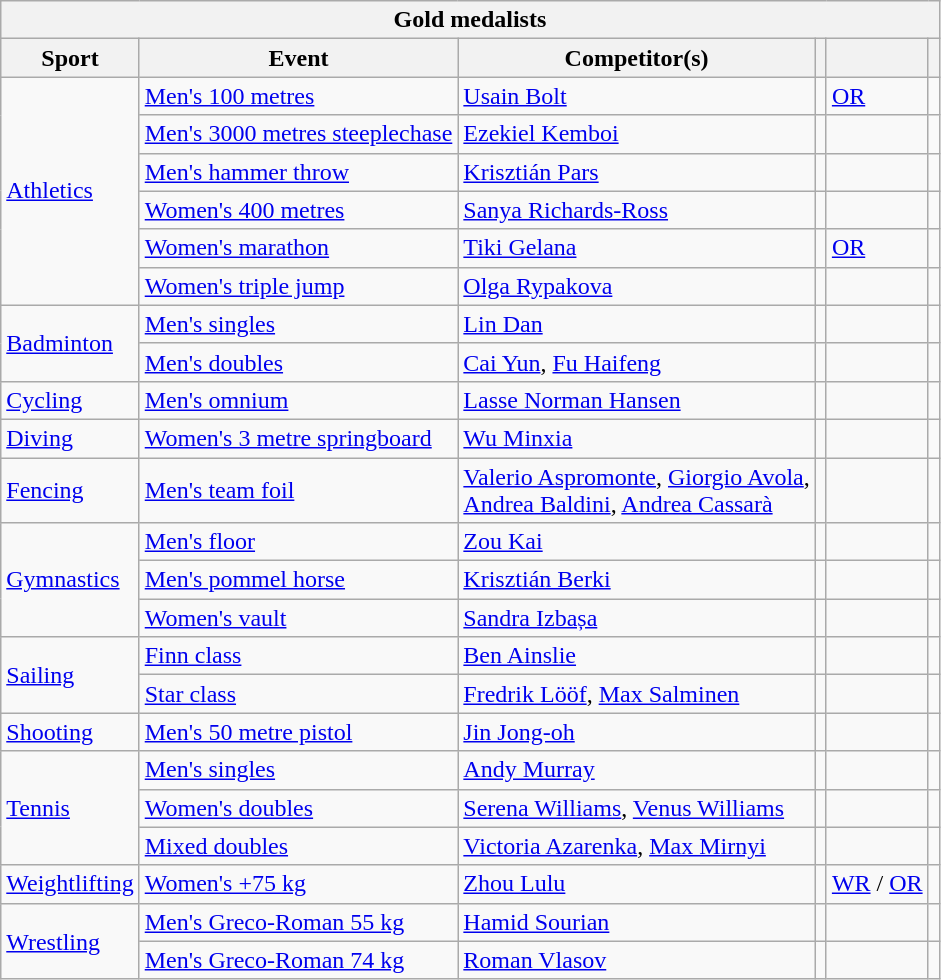<table class="wikitable">
<tr>
<th colspan="6">Gold medalists</th>
</tr>
<tr>
<th>Sport</th>
<th>Event</th>
<th>Competitor(s)</th>
<th></th>
<th></th>
<th></th>
</tr>
<tr>
<td rowspan="6"><a href='#'>Athletics</a></td>
<td><a href='#'>Men's 100 metres</a></td>
<td><a href='#'>Usain Bolt</a></td>
<td></td>
<td><a href='#'>OR</a></td>
<td></td>
</tr>
<tr>
<td><a href='#'>Men's 3000 metres steeplechase</a></td>
<td><a href='#'>Ezekiel Kemboi</a></td>
<td></td>
<td></td>
<td></td>
</tr>
<tr>
<td><a href='#'>Men's hammer throw</a></td>
<td><a href='#'>Krisztián Pars</a></td>
<td></td>
<td></td>
<td></td>
</tr>
<tr>
<td><a href='#'>Women's 400 metres</a></td>
<td><a href='#'>Sanya Richards-Ross</a></td>
<td></td>
<td></td>
<td></td>
</tr>
<tr>
<td><a href='#'>Women's marathon</a></td>
<td><a href='#'>Tiki Gelana</a></td>
<td></td>
<td><a href='#'>OR</a></td>
<td></td>
</tr>
<tr>
<td><a href='#'>Women's triple jump</a></td>
<td><a href='#'>Olga Rypakova</a></td>
<td></td>
<td></td>
<td></td>
</tr>
<tr>
<td rowspan="2"><a href='#'>Badminton</a></td>
<td><a href='#'>Men's singles</a></td>
<td><a href='#'>Lin Dan</a></td>
<td></td>
<td></td>
<td></td>
</tr>
<tr>
<td><a href='#'>Men's doubles</a></td>
<td><a href='#'>Cai Yun</a>, <a href='#'>Fu Haifeng</a></td>
<td></td>
<td></td>
<td></td>
</tr>
<tr>
<td><a href='#'>Cycling</a></td>
<td><a href='#'>Men's omnium</a></td>
<td><a href='#'>Lasse Norman Hansen</a></td>
<td></td>
<td></td>
<td></td>
</tr>
<tr>
<td><a href='#'>Diving</a></td>
<td><a href='#'>Women's 3 metre springboard</a></td>
<td><a href='#'>Wu Minxia</a></td>
<td></td>
<td></td>
<td></td>
</tr>
<tr>
<td><a href='#'>Fencing</a></td>
<td><a href='#'>Men's team foil</a></td>
<td><a href='#'>Valerio Aspromonte</a>, <a href='#'>Giorgio Avola</a>,<br><a href='#'>Andrea Baldini</a>, <a href='#'>Andrea Cassarà</a></td>
<td></td>
<td></td>
<td></td>
</tr>
<tr>
<td rowspan="3"><a href='#'>Gymnastics</a></td>
<td><a href='#'>Men's floor</a></td>
<td><a href='#'>Zou Kai</a></td>
<td></td>
<td></td>
<td></td>
</tr>
<tr>
<td><a href='#'>Men's pommel horse</a></td>
<td><a href='#'>Krisztián Berki</a></td>
<td></td>
<td></td>
<td></td>
</tr>
<tr>
<td><a href='#'>Women's vault</a></td>
<td><a href='#'>Sandra Izbașa</a></td>
<td></td>
<td></td>
<td></td>
</tr>
<tr>
<td rowspan="2"><a href='#'>Sailing</a></td>
<td><a href='#'>Finn class</a></td>
<td><a href='#'>Ben Ainslie</a></td>
<td></td>
<td></td>
<td></td>
</tr>
<tr>
<td><a href='#'>Star class</a></td>
<td><a href='#'>Fredrik Lööf</a>, <a href='#'>Max Salminen</a></td>
<td></td>
<td></td>
<td></td>
</tr>
<tr>
<td><a href='#'>Shooting</a></td>
<td><a href='#'>Men's 50 metre pistol</a></td>
<td><a href='#'>Jin Jong-oh</a></td>
<td></td>
<td></td>
<td></td>
</tr>
<tr>
<td rowspan="3"><a href='#'>Tennis</a></td>
<td><a href='#'>Men's singles</a></td>
<td><a href='#'>Andy Murray</a></td>
<td></td>
<td></td>
<td></td>
</tr>
<tr>
<td><a href='#'>Women's doubles</a></td>
<td><a href='#'>Serena Williams</a>, <a href='#'>Venus Williams</a></td>
<td></td>
<td></td>
<td></td>
</tr>
<tr>
<td><a href='#'>Mixed doubles</a></td>
<td><a href='#'>Victoria Azarenka</a>, <a href='#'>Max Mirnyi</a></td>
<td></td>
<td></td>
<td></td>
</tr>
<tr>
<td><a href='#'>Weightlifting</a></td>
<td><a href='#'>Women's +75 kg</a></td>
<td><a href='#'>Zhou Lulu</a></td>
<td></td>
<td><a href='#'>WR</a> / <a href='#'>OR</a></td>
<td></td>
</tr>
<tr>
<td rowspan="2"><a href='#'>Wrestling</a></td>
<td><a href='#'>Men's Greco-Roman 55 kg</a></td>
<td><a href='#'>Hamid Sourian</a></td>
<td></td>
<td></td>
<td></td>
</tr>
<tr>
<td><a href='#'>Men's Greco-Roman 74 kg</a></td>
<td><a href='#'>Roman Vlasov</a></td>
<td></td>
<td></td>
<td></td>
</tr>
</table>
